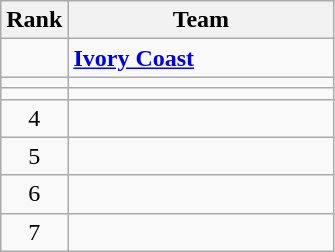<table class=wikitable style="text-align:center;">
<tr>
<th>Rank</th>
<th width=170>Team</th>
</tr>
<tr>
<td></td>
<td align=left> <strong><a href='#'>Ivory Coast</a></strong></td>
</tr>
<tr>
<td></td>
<td align=left></td>
</tr>
<tr>
<td></td>
<td align=left></td>
</tr>
<tr>
<td>4</td>
<td align=left></td>
</tr>
<tr>
<td>5</td>
<td align=left></td>
</tr>
<tr>
<td>6</td>
<td align=left></td>
</tr>
<tr>
<td>7</td>
<td align=left></td>
</tr>
</table>
